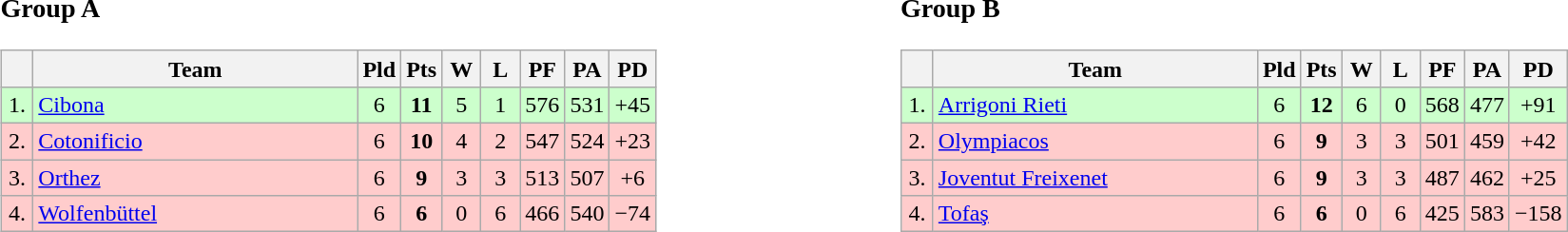<table>
<tr>
<td style="vertical-align:top; width:33%;"><br><h3>Group A</h3><table class="wikitable" style="text-align:center">
<tr>
<th width=15></th>
<th width=220>Team</th>
<th width=20>Pld</th>
<th width=20>Pts</th>
<th width=20>W</th>
<th width=20>L</th>
<th width=20>PF</th>
<th width=20>PA</th>
<th width=20>PD</th>
</tr>
<tr style="background: #ccffcc;">
<td>1.</td>
<td align=left> <a href='#'>Cibona</a></td>
<td>6</td>
<td><strong>11</strong></td>
<td>5</td>
<td>1</td>
<td>576</td>
<td>531</td>
<td>+45</td>
</tr>
<tr style="background: #ffcccc;">
<td>2.</td>
<td align=left> <a href='#'>Cotonificio</a></td>
<td>6</td>
<td><strong>10</strong></td>
<td>4</td>
<td>2</td>
<td>547</td>
<td>524</td>
<td>+23</td>
</tr>
<tr style="background: #ffcccc;">
<td>3.</td>
<td align=left> <a href='#'>Orthez</a></td>
<td>6</td>
<td><strong>9</strong></td>
<td>3</td>
<td>3</td>
<td>513</td>
<td>507</td>
<td>+6</td>
</tr>
<tr style="background: #ffcccc;">
<td>4.</td>
<td align=left> <a href='#'>Wolfenbüttel</a></td>
<td>6</td>
<td><strong>6</strong></td>
<td>0</td>
<td>6</td>
<td>466</td>
<td>540</td>
<td>−74</td>
</tr>
</table>
</td>
<td style="vertical-align:top; width:33%;"><br><h3>Group B</h3><table class="wikitable" style="text-align:center">
<tr>
<th width=15></th>
<th width=220>Team</th>
<th width=20>Pld</th>
<th width=20>Pts</th>
<th width=20>W</th>
<th width=20>L</th>
<th width=20>PF</th>
<th width=20>PA</th>
<th width=20>PD</th>
</tr>
<tr style="background: #ccffcc;">
<td>1.</td>
<td align=left> <a href='#'>Arrigoni Rieti</a></td>
<td>6</td>
<td><strong>12</strong></td>
<td>6</td>
<td>0</td>
<td>568</td>
<td>477</td>
<td>+91</td>
</tr>
<tr style="background: #ffcccc;">
<td>2.</td>
<td align=left> <a href='#'>Olympiacos</a></td>
<td>6</td>
<td><strong>9</strong></td>
<td>3</td>
<td>3</td>
<td>501</td>
<td>459</td>
<td>+42</td>
</tr>
<tr style="background: #ffcccc;">
<td>3.</td>
<td align=left> <a href='#'>Joventut Freixenet</a></td>
<td>6</td>
<td><strong>9</strong></td>
<td>3</td>
<td>3</td>
<td>487</td>
<td>462</td>
<td>+25</td>
</tr>
<tr style="background: #ffcccc;">
<td>4.</td>
<td align=left> <a href='#'>Tofaş</a></td>
<td>6</td>
<td><strong>6</strong></td>
<td>0</td>
<td>6</td>
<td>425</td>
<td>583</td>
<td>−158</td>
</tr>
</table>
</td>
</tr>
</table>
